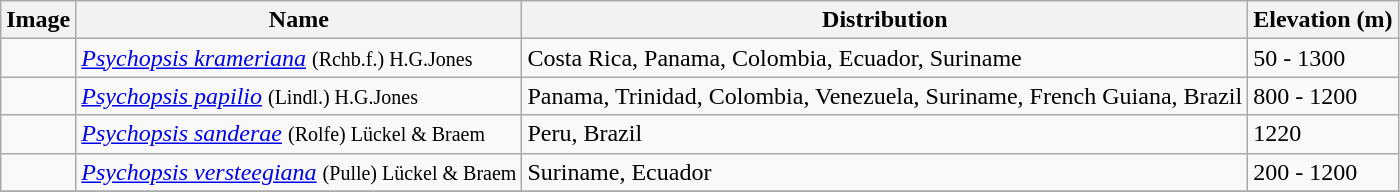<table class="wikitable">
<tr>
<th>Image</th>
<th>Name</th>
<th>Distribution</th>
<th>Elevation (m)</th>
</tr>
<tr>
<td></td>
<td><em><a href='#'>Psychopsis krameriana</a></em>  <small>(Rchb.f.) H.G.Jones</small></td>
<td>Costa Rica, Panama, Colombia, Ecuador, Suriname</td>
<td>50 - 1300</td>
</tr>
<tr>
<td></td>
<td><em><a href='#'>Psychopsis papilio</a></em> <small>(Lindl.) H.G.Jones</small></td>
<td>Panama, Trinidad, Colombia, Venezuela, Suriname, French Guiana, Brazil</td>
<td>800 - 1200</td>
</tr>
<tr>
<td></td>
<td><em><a href='#'>Psychopsis sanderae</a></em> <small>(Rolfe) Lückel & Braem</small></td>
<td>Peru, Brazil</td>
<td>1220</td>
</tr>
<tr>
<td></td>
<td><em><a href='#'>Psychopsis versteegiana</a></em> <small>(Pulle) Lückel & Braem</small></td>
<td>Suriname, Ecuador</td>
<td>200 - 1200</td>
</tr>
<tr>
</tr>
</table>
